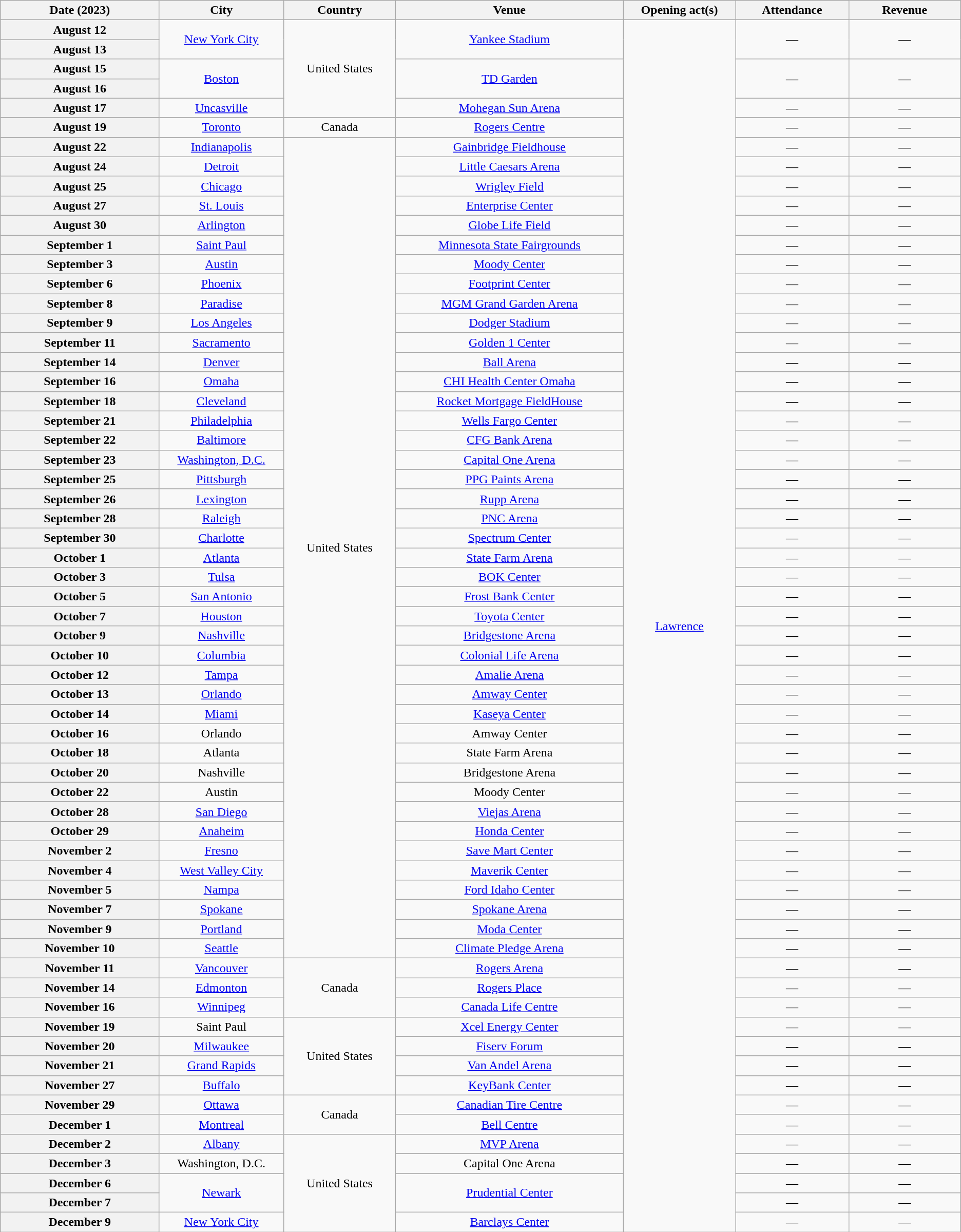<table class="wikitable plainrowheaders" style="text-align:center;">
<tr>
<th scope="col" style="width:13em;">Date (2023)</th>
<th scope="col" style="width:10em;">City</th>
<th scope="col" style="width:09em;">Country</th>
<th scope="col" style="width:19em;">Venue</th>
<th scope="col" style="width:09em;">Opening act(s)</th>
<th scope="col" style="width:09em;">Attendance</th>
<th scope="col" style="width:09em;">Revenue</th>
</tr>
<tr>
<th scope="row" style="text-align:center;">August 12</th>
<td rowspan="2"><a href='#'>New York City</a></td>
<td rowspan="5">United States</td>
<td rowspan="2"><a href='#'>Yankee Stadium</a></td>
<td rowspan="65"><a href='#'>Lawrence</a></td>
<td rowspan="2">—</td>
<td rowspan="2">—</td>
</tr>
<tr>
<th scope="row" style="text-align:center;">August 13</th>
</tr>
<tr>
<th scope="row" style="text-align:center;">August 15</th>
<td rowspan="2"><a href='#'>Boston</a></td>
<td rowspan="2"><a href='#'>TD Garden</a></td>
<td rowspan="2">—</td>
<td rowspan="2">—</td>
</tr>
<tr>
<th scope="row" style="text-align:center;">August 16</th>
</tr>
<tr>
<th scope="row" style="text-align:center;">August 17</th>
<td><a href='#'>Uncasville</a></td>
<td><a href='#'>Mohegan Sun Arena</a></td>
<td>—</td>
<td>—</td>
</tr>
<tr>
<th scope="row" style="text-align:center;">August 19</th>
<td><a href='#'>Toronto</a></td>
<td>Canada</td>
<td><a href='#'>Rogers Centre</a></td>
<td>—</td>
<td>—</td>
</tr>
<tr>
<th scope="row" style="text-align:center;">August 22</th>
<td><a href='#'>Indianapolis</a></td>
<td rowspan="42">United States</td>
<td><a href='#'>Gainbridge Fieldhouse</a></td>
<td>—</td>
<td>—</td>
</tr>
<tr>
<th scope="row" style="text-align:center;">August 24</th>
<td><a href='#'>Detroit</a></td>
<td><a href='#'>Little Caesars Arena</a></td>
<td>—</td>
<td>—</td>
</tr>
<tr>
<th scope="row" style="text-align:center;">August 25</th>
<td><a href='#'>Chicago</a></td>
<td><a href='#'>Wrigley Field</a></td>
<td>—</td>
<td>—</td>
</tr>
<tr>
<th scope="row" style="text-align:center;">August 27</th>
<td><a href='#'>St. Louis</a></td>
<td><a href='#'>Enterprise Center</a></td>
<td>—</td>
<td>—</td>
</tr>
<tr>
<th scope="row" style="text-align:center;">August 30</th>
<td><a href='#'>Arlington</a></td>
<td><a href='#'>Globe Life Field</a></td>
<td>—</td>
<td>—</td>
</tr>
<tr>
<th scope="row" style="text-align:center;">September 1</th>
<td><a href='#'>Saint Paul</a></td>
<td><a href='#'>Minnesota State Fairgrounds</a></td>
<td>—</td>
<td>—</td>
</tr>
<tr>
<th scope="row" style="text-align:center;">September 3</th>
<td><a href='#'>Austin</a></td>
<td><a href='#'>Moody Center</a></td>
<td>—</td>
<td>—</td>
</tr>
<tr>
<th scope="row" style="text-align:center;">September 6</th>
<td><a href='#'>Phoenix</a></td>
<td><a href='#'>Footprint Center</a></td>
<td>—</td>
<td>—</td>
</tr>
<tr>
<th scope="row" style="text-align:center;">September 8</th>
<td><a href='#'>Paradise</a></td>
<td><a href='#'>MGM Grand Garden Arena</a></td>
<td>—</td>
<td>—</td>
</tr>
<tr>
<th scope="row" style="text-align:center;">September 9</th>
<td><a href='#'>Los Angeles</a></td>
<td><a href='#'>Dodger Stadium</a></td>
<td>—</td>
<td>—</td>
</tr>
<tr>
<th scope="row" style="text-align:center;">September 11</th>
<td><a href='#'>Sacramento</a></td>
<td><a href='#'>Golden 1 Center</a></td>
<td>—</td>
<td>—</td>
</tr>
<tr>
<th scope="row" style="text-align:center;">September 14</th>
<td><a href='#'>Denver</a></td>
<td><a href='#'>Ball Arena</a></td>
<td>—</td>
<td>—</td>
</tr>
<tr>
<th scope="row" style="text-align:center;">September 16</th>
<td><a href='#'>Omaha</a></td>
<td><a href='#'>CHI Health Center Omaha</a></td>
<td>—</td>
<td>—</td>
</tr>
<tr>
<th scope="row" style="text-align:center;">September 18</th>
<td><a href='#'>Cleveland</a></td>
<td><a href='#'>Rocket Mortgage FieldHouse</a></td>
<td>—</td>
<td>—</td>
</tr>
<tr>
<th scope="row" style="text-align:center;">September 21</th>
<td><a href='#'>Philadelphia</a></td>
<td><a href='#'>Wells Fargo Center</a></td>
<td>—</td>
<td>—</td>
</tr>
<tr>
<th scope="row" style="text-align:center;">September 22</th>
<td><a href='#'>Baltimore</a></td>
<td><a href='#'>CFG Bank Arena</a></td>
<td>—</td>
<td>—</td>
</tr>
<tr>
<th scope="row" style="text-align:center;">September 23</th>
<td><a href='#'>Washington, D.C.</a></td>
<td><a href='#'>Capital One Arena</a></td>
<td>—</td>
<td>—</td>
</tr>
<tr>
<th scope="row" style="text-align:center;">September 25</th>
<td><a href='#'>Pittsburgh</a></td>
<td><a href='#'>PPG Paints Arena</a></td>
<td>—</td>
<td>—</td>
</tr>
<tr>
<th scope="row" style="text-align:center;">September 26</th>
<td><a href='#'>Lexington</a></td>
<td><a href='#'>Rupp Arena</a></td>
<td>—</td>
<td>—</td>
</tr>
<tr>
<th scope="row" style="text-align:center;">September 28</th>
<td><a href='#'>Raleigh</a></td>
<td><a href='#'>PNC Arena</a></td>
<td>—</td>
<td>—</td>
</tr>
<tr>
<th scope="row" style="text-align:center;">September 30</th>
<td><a href='#'>Charlotte</a></td>
<td><a href='#'>Spectrum Center</a></td>
<td>—</td>
<td>—</td>
</tr>
<tr>
<th scope="row" style="text-align:center;">October 1</th>
<td><a href='#'>Atlanta</a></td>
<td><a href='#'>State Farm Arena</a></td>
<td>—</td>
<td>—</td>
</tr>
<tr>
<th scope="row" style="text-align:center;">October 3</th>
<td><a href='#'>Tulsa</a></td>
<td><a href='#'>BOK Center</a></td>
<td>—</td>
<td>—</td>
</tr>
<tr>
<th scope="row" style="text-align:center;">October 5</th>
<td><a href='#'>San Antonio</a></td>
<td><a href='#'>Frost Bank Center</a></td>
<td>—</td>
<td>—</td>
</tr>
<tr>
<th scope="row" style="text-align:center;">October 7</th>
<td><a href='#'>Houston</a></td>
<td><a href='#'>Toyota Center</a></td>
<td>—</td>
<td>—</td>
</tr>
<tr>
<th scope="row" style="text-align:center;">October 9</th>
<td><a href='#'>Nashville</a></td>
<td><a href='#'>Bridgestone Arena</a></td>
<td>—</td>
<td>—</td>
</tr>
<tr>
<th scope="row" style="text-align:center;">October 10</th>
<td><a href='#'>Columbia</a></td>
<td><a href='#'>Colonial Life Arena</a></td>
<td>—</td>
<td>—</td>
</tr>
<tr>
<th scope="row" style="text-align:center;">October 12</th>
<td><a href='#'>Tampa</a></td>
<td><a href='#'>Amalie Arena</a></td>
<td>—</td>
<td>—</td>
</tr>
<tr>
<th scope="row" style="text-align:center;">October 13</th>
<td><a href='#'>Orlando</a></td>
<td><a href='#'>Amway Center</a></td>
<td>—</td>
<td>—</td>
</tr>
<tr>
<th scope="row" style="text-align:center;">October 14</th>
<td><a href='#'>Miami</a></td>
<td><a href='#'>Kaseya Center</a></td>
<td>—</td>
<td>—</td>
</tr>
<tr>
<th scope="row" style="text-align:center;">October 16</th>
<td>Orlando</td>
<td>Amway Center</td>
<td>—</td>
<td>—</td>
</tr>
<tr>
<th scope="row" style="text-align:center;">October 18</th>
<td>Atlanta</td>
<td>State Farm Arena</td>
<td>—</td>
<td>—</td>
</tr>
<tr>
<th scope="row" style="text-align:center;">October 20</th>
<td>Nashville</td>
<td>Bridgestone Arena</td>
<td>—</td>
<td>—</td>
</tr>
<tr>
<th scope="row" style="text-align:center;">October 22</th>
<td>Austin</td>
<td>Moody Center</td>
<td>—</td>
<td>—</td>
</tr>
<tr>
<th scope="row" style="text-align:center;">October 28</th>
<td><a href='#'>San Diego</a></td>
<td><a href='#'>Viejas Arena</a></td>
<td>—</td>
<td>—</td>
</tr>
<tr>
<th scope="row" style="text-align:center;">October 29</th>
<td><a href='#'>Anaheim</a></td>
<td><a href='#'>Honda Center</a></td>
<td>—</td>
<td>—</td>
</tr>
<tr>
<th scope="row" style="text-align:center;">November 2</th>
<td><a href='#'>Fresno</a></td>
<td><a href='#'>Save Mart Center</a></td>
<td>—</td>
<td>—</td>
</tr>
<tr>
<th scope="row" style="text-align:center;">November 4</th>
<td><a href='#'>West Valley City</a></td>
<td><a href='#'>Maverik Center</a></td>
<td>—</td>
<td>—</td>
</tr>
<tr>
<th scope="row" style="text-align:center;">November 5</th>
<td><a href='#'>Nampa</a></td>
<td><a href='#'>Ford Idaho Center</a></td>
<td>—</td>
<td>—</td>
</tr>
<tr>
<th scope="row" style="text-align:center;">November 7</th>
<td><a href='#'>Spokane</a></td>
<td><a href='#'>Spokane Arena</a></td>
<td>—</td>
<td>—</td>
</tr>
<tr>
<th scope="row" style="text-align:center;">November 9</th>
<td><a href='#'>Portland</a></td>
<td><a href='#'>Moda Center</a></td>
<td>—</td>
<td>—</td>
</tr>
<tr>
<th scope="row" style="text-align:center;">November 10</th>
<td><a href='#'>Seattle</a></td>
<td><a href='#'>Climate Pledge Arena</a></td>
<td>—</td>
<td>—</td>
</tr>
<tr>
<th scope="row" style="text-align:center;">November 11</th>
<td><a href='#'>Vancouver</a></td>
<td rowspan="3">Canada</td>
<td><a href='#'>Rogers Arena</a></td>
<td>—</td>
<td>—</td>
</tr>
<tr>
<th scope="row" style="text-align:center;">November 14</th>
<td><a href='#'>Edmonton</a></td>
<td><a href='#'>Rogers Place</a></td>
<td>—</td>
<td>—</td>
</tr>
<tr>
<th scope="row" style="text-align:center;">November 16</th>
<td><a href='#'>Winnipeg</a></td>
<td><a href='#'>Canada Life Centre</a></td>
<td>—</td>
<td>—</td>
</tr>
<tr>
<th scope="row" style="text-align:center;">November 19</th>
<td>Saint Paul</td>
<td rowspan="4">United States</td>
<td><a href='#'>Xcel Energy Center</a></td>
<td>—</td>
<td>—</td>
</tr>
<tr>
<th scope="row" style="text-align:center;">November 20</th>
<td><a href='#'>Milwaukee</a></td>
<td><a href='#'>Fiserv Forum</a></td>
<td>—</td>
<td>—</td>
</tr>
<tr>
<th scope="row" style="text-align:center;">November 21</th>
<td><a href='#'>Grand Rapids</a></td>
<td><a href='#'>Van Andel Arena</a></td>
<td>—</td>
<td>—</td>
</tr>
<tr>
<th scope="row" style="text-align:center;">November 27</th>
<td><a href='#'>Buffalo</a></td>
<td><a href='#'>KeyBank Center</a></td>
<td>—</td>
<td>—</td>
</tr>
<tr>
<th scope="row" style="text-align:center;">November 29</th>
<td><a href='#'>Ottawa</a></td>
<td rowspan="2">Canada</td>
<td><a href='#'>Canadian Tire Centre</a></td>
<td>—</td>
<td>—</td>
</tr>
<tr>
<th scope="row" style="text-align:center;">December 1</th>
<td><a href='#'>Montreal</a></td>
<td><a href='#'>Bell Centre</a></td>
<td>—</td>
<td>—</td>
</tr>
<tr>
<th scope="row" style="text-align:center;">December 2</th>
<td><a href='#'>Albany</a></td>
<td rowspan="5">United States</td>
<td><a href='#'>MVP Arena</a></td>
<td>—</td>
<td>—</td>
</tr>
<tr>
<th scope="row" style="text-align:center;">December 3</th>
<td>Washington, D.C.</td>
<td>Capital One Arena</td>
<td>—</td>
<td>—</td>
</tr>
<tr>
<th scope="row" style="text-align:center;">December 6</th>
<td rowspan="2"><a href='#'>Newark</a></td>
<td rowspan="2"><a href='#'>Prudential Center</a></td>
<td>—</td>
<td>—</td>
</tr>
<tr>
<th scope="row" style="text-align:center;">December 7</th>
<td>—</td>
<td>—</td>
</tr>
<tr>
<th scope="row" style="text-align:center;">December 9</th>
<td><a href='#'>New York City</a></td>
<td><a href='#'>Barclays Center</a></td>
<td>—</td>
<td>—</td>
</tr>
</table>
